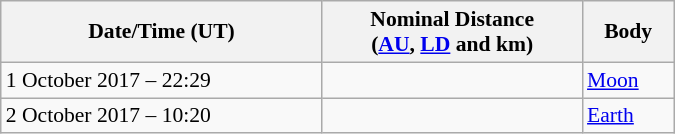<table class="wikitable" style="font-size: 0.9em; width: 450px;">
<tr>
<th>Date/Time (UT)</th>
<th>Nominal Distance<br>(<a href='#'>AU</a>, <a href='#'>LD</a> and km)</th>
<th>Body</th>
</tr>
<tr>
<td>1 October 2017 – 22:29</td>
<td></td>
<td><a href='#'>Moon</a></td>
</tr>
<tr>
<td>2 October 2017 – 10:20</td>
<td></td>
<td><a href='#'>Earth</a></td>
</tr>
</table>
